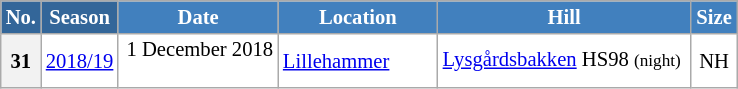<table class="wikitable sortable" style="font-size:86%; line-height:15px; text-align:left; border:grey solid 1px; border-collapse:collapse; background:#ffffff;">
<tr style="background:#efefef;">
<th style="background-color:#369; color:white; width:10px;">No.</th>
<th style="background-color:#369; color:white;  width:30px;">Season</th>
<th style="background-color:#4180be; color:white; width:100px;">Date</th>
<th style="background-color:#4180be; color:white; width:100px;">Location</th>
<th style="background-color:#4180be; color:white; width:162px;">Hill</th>
<th style="background-color:#4180be; color:white; width:25px;">Size</th>
</tr>
<tr>
<th scope=row style="text-align:center;">31</th>
<td rowspan=1 align=center><a href='#'>2018/19</a></td>
<td align=right>1 December 2018  </td>
<td> <a href='#'>Lillehammer</a></td>
<td><a href='#'>Lysgårdsbakken</a> HS98 <small>(night)</small></td>
<td align=center>NH</td>
</tr>
</table>
